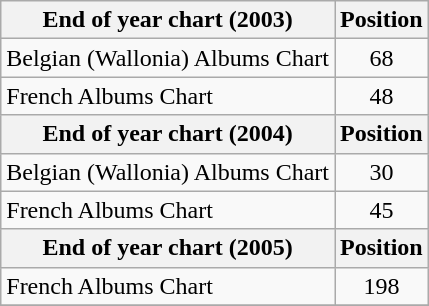<table class="wikitable sortable">
<tr>
<th align="left">End of year chart (2003)</th>
<th align="center">Position</th>
</tr>
<tr>
<td align="left">Belgian (Wallonia) Albums Chart</td>
<td align="center">68</td>
</tr>
<tr>
<td align="left">French Albums Chart</td>
<td align="center">48</td>
</tr>
<tr>
<th align="left">End of year chart (2004)</th>
<th align="center">Position</th>
</tr>
<tr>
<td align="left">Belgian (Wallonia) Albums Chart</td>
<td align="center">30</td>
</tr>
<tr>
<td align="left">French Albums Chart</td>
<td align="center">45</td>
</tr>
<tr>
<th align="left">End of year chart (2005)</th>
<th align="center">Position</th>
</tr>
<tr>
<td align="left">French Albums Chart</td>
<td align="center">198</td>
</tr>
<tr>
</tr>
</table>
